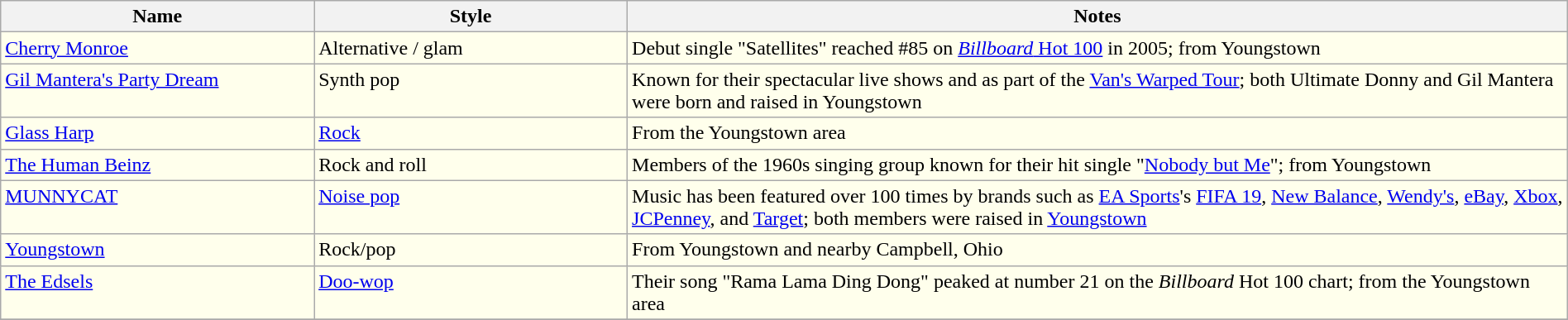<table class="wikitable" style= "width: 100%; sortable;">
<tr align=left>
<th style="width:20%;">Name</th>
<th style="width:20%;">Style</th>
<th style="width:60%;">Notes</th>
</tr>
<tr style="vertical-align:top; background:#ffffec;">
<td><a href='#'>Cherry Monroe</a></td>
<td>Alternative / glam</td>
<td>Debut single "Satellites" reached #85 on <a href='#'><em>Billboard</em> Hot 100</a> in 2005; from Youngstown</td>
</tr>
<tr style="vertical-align:top; background:#ffffec;">
<td><a href='#'>Gil Mantera's Party Dream</a></td>
<td>Synth pop</td>
<td>Known for their spectacular live shows and as part of the <a href='#'>Van's Warped Tour</a>; both Ultimate Donny and Gil Mantera were born and raised in Youngstown</td>
</tr>
<tr style="vertical-align:top; background:#ffffec;">
<td><a href='#'>Glass Harp</a></td>
<td><a href='#'>Rock</a></td>
<td>From the Youngstown area</td>
</tr>
<tr style="vertical-align:top; background:#ffffec;">
<td><a href='#'>The Human Beinz</a></td>
<td>Rock and roll</td>
<td>Members of the 1960s singing group known for their hit single "<a href='#'>Nobody but Me</a>"; from Youngstown</td>
</tr>
<tr style="vertical-align:top; background:#ffffec;">
<td><a href='#'>MUNNYCAT</a></td>
<td><a href='#'>Noise pop</a></td>
<td>Music has been featured over 100 times by brands such as <a href='#'>EA Sports</a>'s <a href='#'>FIFA 19</a>, <a href='#'>New Balance</a>, <a href='#'>Wendy's</a>, <a href='#'>eBay</a>, <a href='#'>Xbox</a>, <a href='#'>JCPenney</a>, and <a href='#'>Target</a>; both members were raised in <a href='#'>Youngstown</a></td>
</tr>
<tr style="vertical-align:top; background:#ffffec;">
<td><a href='#'>Youngstown</a></td>
<td>Rock/pop</td>
<td>From Youngstown and nearby Campbell, Ohio</td>
</tr>
<tr style="vertical-align:top; background:#ffffec;">
<td><a href='#'>The Edsels</a></td>
<td><a href='#'>Doo-wop</a></td>
<td>Their song "Rama Lama Ding Dong" peaked at number 21 on the <em>Billboard</em> Hot 100 chart; from the Youngstown area </td>
</tr>
<tr style="vertical-align:top; background:#ffffec;">
</tr>
</table>
